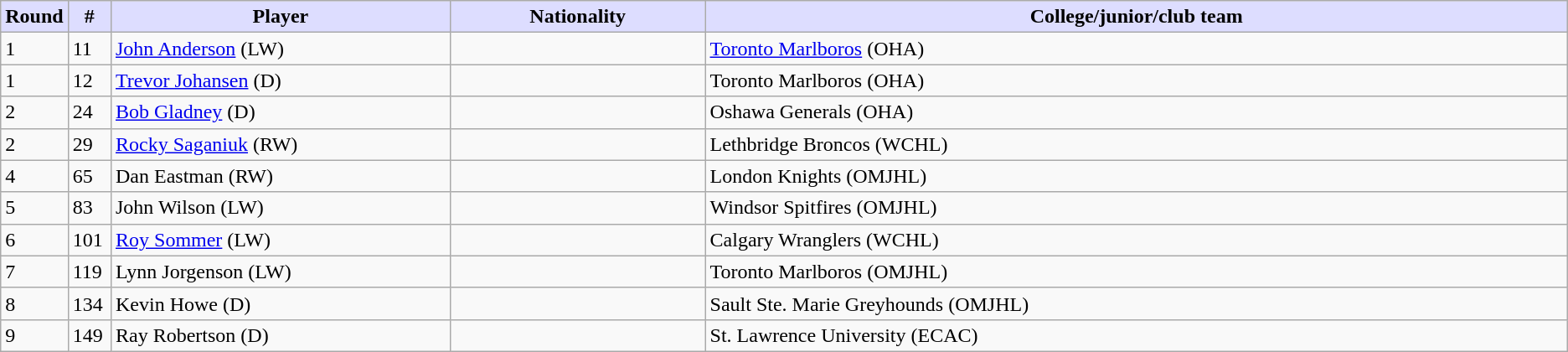<table class="wikitable">
<tr>
<th style="background:#ddf; width:2.75%;">Round</th>
<th style="background:#ddf; width:2.75%;">#</th>
<th style="background:#ddf; width:22.0%;">Player</th>
<th style="background:#ddf; width:16.5%;">Nationality</th>
<th style="background:#ddf; width:100.0%;">College/junior/club team</th>
</tr>
<tr>
<td>1</td>
<td>11</td>
<td><a href='#'>John Anderson</a> (LW)</td>
<td></td>
<td><a href='#'>Toronto Marlboros</a> (OHA)</td>
</tr>
<tr>
<td>1</td>
<td>12</td>
<td><a href='#'>Trevor Johansen</a> (D)</td>
<td></td>
<td>Toronto Marlboros (OHA)</td>
</tr>
<tr>
<td>2</td>
<td>24</td>
<td><a href='#'>Bob Gladney</a> (D)</td>
<td></td>
<td>Oshawa Generals (OHA)</td>
</tr>
<tr>
<td>2</td>
<td>29</td>
<td><a href='#'>Rocky Saganiuk</a> (RW)</td>
<td></td>
<td>Lethbridge Broncos (WCHL)</td>
</tr>
<tr>
<td>4</td>
<td>65</td>
<td>Dan Eastman (RW)</td>
<td></td>
<td>London Knights (OMJHL)</td>
</tr>
<tr>
<td>5</td>
<td>83</td>
<td>John Wilson (LW)</td>
<td></td>
<td>Windsor Spitfires (OMJHL)</td>
</tr>
<tr>
<td>6</td>
<td>101</td>
<td><a href='#'>Roy Sommer</a> (LW)</td>
<td></td>
<td>Calgary Wranglers (WCHL)</td>
</tr>
<tr>
<td>7</td>
<td>119</td>
<td>Lynn Jorgenson (LW)</td>
<td></td>
<td>Toronto Marlboros (OMJHL)</td>
</tr>
<tr>
<td>8</td>
<td>134</td>
<td>Kevin Howe (D)</td>
<td></td>
<td>Sault Ste. Marie Greyhounds (OMJHL)</td>
</tr>
<tr>
<td>9</td>
<td>149</td>
<td>Ray Robertson (D)</td>
<td></td>
<td>St. Lawrence University (ECAC)</td>
</tr>
</table>
